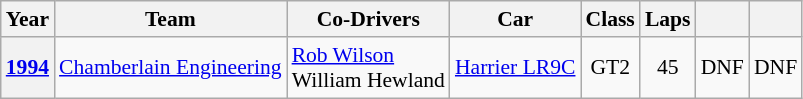<table class="wikitable" style="text-align:center; font-size:90%">
<tr>
<th>Year</th>
<th>Team</th>
<th>Co-Drivers</th>
<th>Car</th>
<th>Class</th>
<th>Laps</th>
<th></th>
<th></th>
</tr>
<tr>
<th><a href='#'>1994</a></th>
<td align="left"> <a href='#'>Chamberlain Engineering</a></td>
<td align="left"> <a href='#'>Rob Wilson</a> <br>  William Hewland</td>
<td align="left"><a href='#'>Harrier LR9C</a></td>
<td>GT2</td>
<td>45</td>
<td>DNF</td>
<td>DNF</td>
</tr>
</table>
